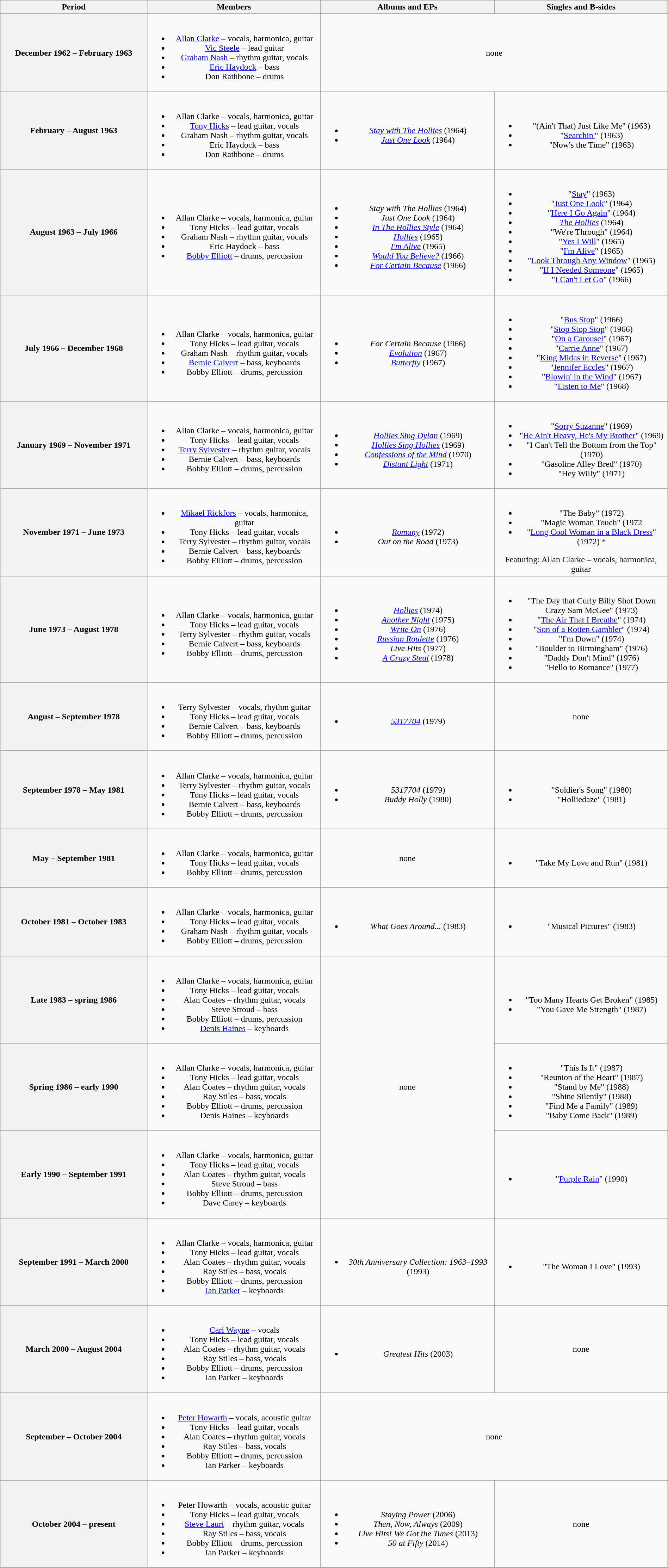<table class="wikitable plainrowheaders" style="text-align:center; width:100%">
<tr>
<th scope="col" style="width:22%;">Period</th>
<th scope="col" style="width:26%;">Members</th>
<th scope="col" style="width:26%;">Albums and EPs</th>
<th scope="col" style="width:26%;">Singles and B-sides</th>
</tr>
<tr>
<th scope="col">December 1962 – February 1963</th>
<td><br><ul><li><a href='#'>Allan Clarke</a> – vocals, harmonica, guitar</li><li><a href='#'>Vic Steele</a> – lead guitar</li><li><a href='#'>Graham Nash</a> – rhythm guitar, vocals</li><li><a href='#'>Eric Haydock</a> – bass</li><li>Don Rathbone – drums</li></ul></td>
<td colspan="2">none</td>
</tr>
<tr>
<th scope="col">February – August 1963</th>
<td><br><ul><li>Allan Clarke – vocals, harmonica, guitar</li><li><a href='#'>Tony Hicks</a> – lead guitar, vocals</li><li>Graham Nash – rhythm guitar, vocals</li><li>Eric Haydock – bass</li><li>Don Rathbone – drums</li></ul></td>
<td><br><ul><li><em><a href='#'>Stay with The Hollies</a></em> (1964) </li><li><em><a href='#'>Just One Look</a></em> (1964) </li></ul></td>
<td><br><ul><li>"(Ain't That) Just Like Me" (1963)</li><li>"<a href='#'>Searchin'</a>" (1963)</li><li>"Now's the Time" (1963) </li></ul></td>
</tr>
<tr>
<th scope="col">August 1963 – July 1966</th>
<td><br><ul><li>Allan Clarke – vocals, harmonica, guitar</li><li>Tony Hicks – lead guitar, vocals</li><li>Graham Nash – rhythm guitar, vocals</li><li>Eric Haydock – bass</li><li><a href='#'>Bobby Elliott</a> – drums, percussion</li></ul></td>
<td><br><ul><li><em>Stay with The Hollies</em> (1964)</li><li><em>Just One Look</em> (1964)</li><li><em><a href='#'>In The Hollies Style</a></em> (1964)</li><li><em><a href='#'>Hollies</a></em> (1965)</li><li><em><a href='#'>I'm Alive</a></em> (1965)</li><li><em><a href='#'>Would You Believe?</a></em> (1966)</li><li><em><a href='#'>For Certain Because</a></em> (1966) </li></ul></td>
<td><br><ul><li>"<a href='#'>Stay</a>" (1963)</li><li>"<a href='#'>Just One Look</a>" (1964)</li><li>"<a href='#'>Here I Go Again</a>" (1964)</li><li><em><a href='#'>The Hollies</a></em> (1964)</li><li>"We're Through" (1964)</li><li>"<a href='#'>Yes I Will</a>" (1965)</li><li>"<a href='#'>I'm Alive</a>" (1965)</li><li>"<a href='#'>Look Through Any Window</a>" (1965)</li><li>"<a href='#'>If I Needed Someone</a>" (1965)</li><li>"<a href='#'>I Can't Let Go</a>" (1966)</li></ul></td>
</tr>
<tr>
<th scope="col">July 1966 – December 1968</th>
<td><br><ul><li>Allan Clarke – vocals, harmonica, guitar</li><li>Tony Hicks – lead guitar, vocals</li><li>Graham Nash – rhythm guitar, vocals</li><li><a href='#'>Bernie Calvert</a> – bass, keyboards</li><li>Bobby Elliott – drums, percussion</li></ul></td>
<td><br><ul><li><em>For Certain Because</em> (1966)</li><li><em><a href='#'>Evolution</a></em> (1967)</li><li><em><a href='#'>Butterfly</a></em> (1967)</li></ul></td>
<td><br><ul><li>"<a href='#'>Bus Stop</a>" (1966)</li><li>"<a href='#'>Stop Stop Stop</a>" (1966)</li><li>"<a href='#'>On a Carousel</a>" (1967)</li><li>"<a href='#'>Carrie Anne</a>" (1967)</li><li>"<a href='#'>King Midas in Reverse</a>" (1967)</li><li>"<a href='#'>Jennifer Eccles</a>" (1967)</li><li>"<a href='#'>Blowin' in the Wind</a>" (1967)</li><li>"<a href='#'>Listen to Me</a>" (1968)</li></ul></td>
</tr>
<tr>
<th scope="col">January 1969 – November 1971</th>
<td><br><ul><li>Allan Clarke – vocals, harmonica, guitar</li><li>Tony Hicks – lead guitar, vocals</li><li><a href='#'>Terry Sylvester</a> – rhythm guitar, vocals</li><li>Bernie Calvert – bass, keyboards</li><li>Bobby Elliott – drums, percussion</li></ul></td>
<td><br><ul><li><em><a href='#'>Hollies Sing Dylan</a></em> (1969)</li><li><em><a href='#'>Hollies Sing Hollies</a></em> (1969)</li><li><em><a href='#'>Confessions of the Mind</a></em> (1970)</li><li><em><a href='#'>Distant Light</a></em> (1971)</li></ul></td>
<td><br><ul><li>"<a href='#'>Sorry Suzanne</a>" (1969)</li><li>"<a href='#'>He Ain't Heavy, He's My Brother</a>" (1969)</li><li>"I Can't Tell the Bottom from the Top" (1970)</li><li>"Gasoline Alley Bred" (1970)</li><li>"Hey Willy" (1971)</li></ul></td>
</tr>
<tr>
<th scope="col">November 1971 – June 1973</th>
<td><br><ul><li><a href='#'>Mikael Rickfors</a> – vocals, harmonica, guitar</li><li>Tony Hicks – lead guitar, vocals</li><li>Terry Sylvester – rhythm guitar, vocals</li><li>Bernie Calvert – bass, keyboards</li><li>Bobby Elliott – drums, percussion</li></ul></td>
<td><br><ul><li><em><a href='#'>Romany</a></em> (1972)</li><li><em>Out on the Road</em> (1973)</li></ul></td>
<td><br><ul><li>"The Baby" (1972)</li><li>"Magic Woman Touch" (1972</li><li>"<a href='#'>Long Cool Woman in a Black Dress</a>" (1972) *</li></ul> Featuring: Allan Clarke – vocals, harmonica, guitar</td>
</tr>
<tr>
<th scope="col">June 1973 – August 1978</th>
<td><br><ul><li>Allan Clarke – vocals, harmonica, guitar</li><li>Tony Hicks – lead guitar, vocals</li><li>Terry Sylvester – rhythm guitar, vocals</li><li>Bernie Calvert – bass, keyboards</li><li>Bobby Elliott – drums, percussion</li></ul></td>
<td><br><ul><li><em><a href='#'>Hollies</a></em> (1974)</li><li><em><a href='#'>Another Night</a></em> (1975)</li><li><em><a href='#'>Write On</a></em> (1976)</li><li><em><a href='#'>Russian Roulette</a></em> (1976)</li><li><em>Live Hits</em> (1977)</li><li><em><a href='#'>A Crazy Steal</a></em> (1978)</li></ul></td>
<td><br><ul><li>"The Day that Curly Billy Shot Down<br>Crazy Sam McGee" (1973)</li><li>"<a href='#'>The Air That I Breathe</a>" (1974)</li><li>"<a href='#'>Son of a Rotten Gambler</a>" (1974)</li><li>"I'm Down" (1974)</li><li>"Boulder to Birmingham" (1976)</li><li>"Daddy Don't Mind" (1976)</li><li>"Hello to Romance" (1977)</li></ul></td>
</tr>
<tr>
<th scope="col">August – September 1978</th>
<td><br><ul><li>Terry Sylvester – vocals, rhythm guitar</li><li>Tony Hicks – lead guitar, vocals</li><li>Bernie Calvert – bass, keyboards</li><li>Bobby Elliott – drums, percussion</li></ul></td>
<td><br><ul><li><em><a href='#'>5317704</a></em> (1979) </li></ul></td>
<td>none</td>
</tr>
<tr>
<th scope="col">September 1978 – May 1981</th>
<td><br><ul><li>Allan Clarke – vocals, harmonica, guitar</li><li>Terry Sylvester – rhythm guitar, vocals</li><li>Tony Hicks – lead guitar, vocals</li><li>Bernie Calvert – bass, keyboards</li><li>Bobby Elliott – drums, percussion</li></ul></td>
<td><br><ul><li><em>5317704</em> (1979)</li><li><em>Buddy Holly</em> (1980)</li></ul></td>
<td><br><ul><li>"Soldier's Song" (1980)</li><li>"Holliedaze" (1981)</li></ul></td>
</tr>
<tr>
<th scope="col">May – September 1981</th>
<td><br><ul><li>Allan Clarke – vocals, harmonica, guitar</li><li>Tony Hicks – lead guitar, vocals</li><li>Bobby Elliott – drums, percussion</li></ul></td>
<td>none</td>
<td><br><ul><li>"Take My Love and Run" (1981)<br></li></ul></td>
</tr>
<tr>
<th scope="col">October 1981 – October 1983</th>
<td><br><ul><li>Allan Clarke – vocals, harmonica, guitar</li><li>Tony Hicks – lead guitar, vocals</li><li>Graham Nash – rhythm guitar, vocals</li><li>Bobby Elliott – drums, percussion</li></ul></td>
<td><br><ul><li><em>What Goes Around...</em> (1983)</li></ul></td>
<td><br><ul><li>"Musical Pictures" (1983)<br></li></ul></td>
</tr>
<tr>
<th scope="col">Late 1983 – spring 1986</th>
<td><br><ul><li>Allan Clarke – vocals, harmonica, guitar</li><li>Tony Hicks – lead guitar, vocals</li><li>Alan Coates – rhythm guitar, vocals</li><li>Steve Stroud – bass</li><li>Bobby Elliott – drums, percussion</li><li><a href='#'>Denis Haines</a> – keyboards</li></ul></td>
<td rowspan="3">none</td>
<td><br><ul><li>"Too Many Hearts Get Broken" (1985)</li><li>"You Gave Me Strength" (1987) </li></ul></td>
</tr>
<tr>
<th scope="col">Spring 1986 – early 1990</th>
<td><br><ul><li>Allan Clarke – vocals, harmonica, guitar</li><li>Tony Hicks – lead guitar, vocals</li><li>Alan Coates – rhythm guitar, vocals</li><li>Ray Stiles – bass, vocals</li><li>Bobby Elliott – drums, percussion</li><li>Denis Haines – keyboards</li></ul></td>
<td><br><ul><li>"This Is It" (1987)</li><li>"Reunion of the Heart" (1987)</li><li>"Stand by Me" (1988)</li><li>"Shine Silently" (1988)</li><li>"Find Me a Family" (1989)</li><li>"Baby Come Back" (1989)</li></ul></td>
</tr>
<tr>
<th scope="col">Early 1990 – September 1991</th>
<td><br><ul><li>Allan Clarke – vocals, harmonica, guitar</li><li>Tony Hicks – lead guitar, vocals</li><li>Alan Coates – rhythm guitar, vocals</li><li>Steve Stroud – bass</li><li>Bobby Elliott – drums, percussion</li><li>Dave Carey – keyboards</li></ul></td>
<td><br><ul><li>"<a href='#'>Purple Rain</a>" (1990)</li></ul></td>
</tr>
<tr>
<th scope="col">September 1991 – March 2000</th>
<td><br><ul><li>Allan Clarke – vocals, harmonica, guitar</li><li>Tony Hicks – lead guitar, vocals</li><li>Alan Coates – rhythm guitar, vocals</li><li>Ray Stiles – bass, vocals</li><li>Bobby Elliott – drums, percussion</li><li><a href='#'>Ian Parker</a> – keyboards</li></ul></td>
<td><br><ul><li><em>30th Anniversary Collection: 1963–1993</em> (1993)<br></li></ul></td>
<td><br><ul><li>"The Woman I Love" (1993)</li></ul></td>
</tr>
<tr>
<th scope="col">March 2000 – August 2004</th>
<td><br><ul><li><a href='#'>Carl Wayne</a> – vocals</li><li>Tony Hicks – lead guitar, vocals</li><li>Alan Coates – rhythm guitar, vocals</li><li>Ray Stiles – bass, vocals</li><li>Bobby Elliott – drums, percussion</li><li>Ian Parker – keyboards</li></ul></td>
<td><br><ul><li><em>Greatest Hits</em> (2003)<br></li></ul></td>
<td>none</td>
</tr>
<tr>
<th scope="col">September – October 2004</th>
<td><br><ul><li><a href='#'>Peter Howarth</a> – vocals, acoustic guitar</li><li>Tony Hicks – lead guitar, vocals</li><li>Alan Coates – rhythm guitar, vocals</li><li>Ray Stiles – bass, vocals</li><li>Bobby Elliott – drums, percussion</li><li>Ian Parker – keyboards</li></ul></td>
<td colspan="2">none</td>
</tr>
<tr>
<th scope="col">October 2004 – present</th>
<td><br><ul><li>Peter Howarth – vocals, acoustic guitar</li><li>Tony Hicks – lead guitar, vocals</li><li><a href='#'>Steve Lauri</a> – rhythm guitar, vocals</li><li>Ray Stiles – bass, vocals</li><li>Bobby Elliott – drums, percussion</li><li>Ian Parker – keyboards</li></ul></td>
<td><br><ul><li><em>Staying Power</em> (2006)</li><li><em>Then, Now, Always</em> (2009)</li><li><em>Live Hits! We Got the Tunes</em> (2013)</li><li><em>50 at Fifty</em> (2014)<br></li></ul></td>
<td>none</td>
</tr>
</table>
